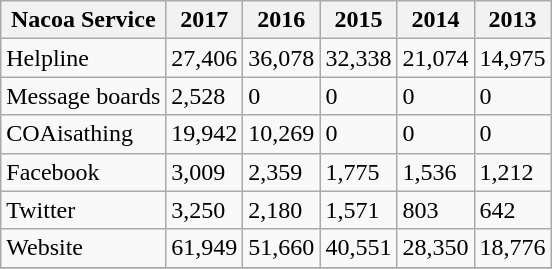<table class="wikitable sortable">
<tr>
<th>Nacoa Service</th>
<th>2017</th>
<th>2016</th>
<th>2015</th>
<th>2014</th>
<th>2013</th>
</tr>
<tr>
<td>Helpline</td>
<td>27,406</td>
<td>36,078</td>
<td>32,338</td>
<td>21,074</td>
<td>14,975</td>
</tr>
<tr>
<td>Message boards</td>
<td>2,528</td>
<td>0</td>
<td>0</td>
<td>0</td>
<td>0</td>
</tr>
<tr>
<td>COAisathing</td>
<td>19,942</td>
<td>10,269</td>
<td>0</td>
<td>0</td>
<td>0</td>
</tr>
<tr>
<td>Facebook</td>
<td>3,009</td>
<td>2,359</td>
<td>1,775</td>
<td>1,536</td>
<td>1,212</td>
</tr>
<tr>
<td>Twitter</td>
<td>3,250</td>
<td>2,180</td>
<td>1,571</td>
<td>803</td>
<td>642</td>
</tr>
<tr>
<td>Website</td>
<td>61,949</td>
<td>51,660</td>
<td>40,551</td>
<td>28,350</td>
<td>18,776</td>
</tr>
<tr>
</tr>
</table>
